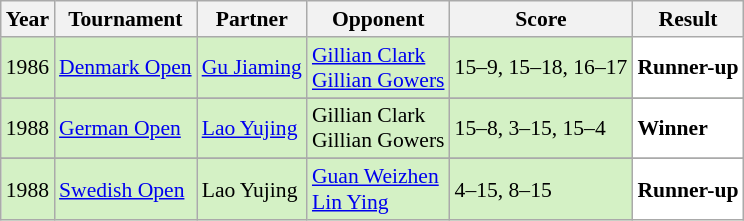<table class="sortable wikitable" style="font-size: 90%;">
<tr>
<th>Year</th>
<th>Tournament</th>
<th>Partner</th>
<th>Opponent</th>
<th>Score</th>
<th>Result</th>
</tr>
<tr style="background:#D4F1C5">
<td align="center">1986</td>
<td align="left"><a href='#'>Denmark Open</a></td>
<td align="left"> <a href='#'>Gu Jiaming</a></td>
<td align="left"> <a href='#'>Gillian Clark</a> <br> <a href='#'>Gillian Gowers</a></td>
<td align="left">15–9, 15–18, 16–17</td>
<td style="text-align:left; background:white"> <strong>Runner-up</strong></td>
</tr>
<tr>
</tr>
<tr style="background:#D4F1C5">
<td align="center">1988</td>
<td align="left"><a href='#'>German Open</a></td>
<td align="left"> <a href='#'>Lao Yujing</a></td>
<td align="left"> Gillian Clark <br> Gillian Gowers</td>
<td align="left">15–8, 3–15, 15–4</td>
<td style="text-align:left; background:white"> <strong>Winner</strong></td>
</tr>
<tr>
</tr>
<tr style="background:#D4F1C5">
<td align="center">1988</td>
<td align="left"><a href='#'>Swedish Open</a></td>
<td align="left"> Lao Yujing</td>
<td align="left"> <a href='#'>Guan Weizhen</a> <br> <a href='#'>Lin Ying</a></td>
<td align="left">4–15, 8–15</td>
<td style="text-align:left; background:white"> <strong>Runner-up</strong></td>
</tr>
</table>
